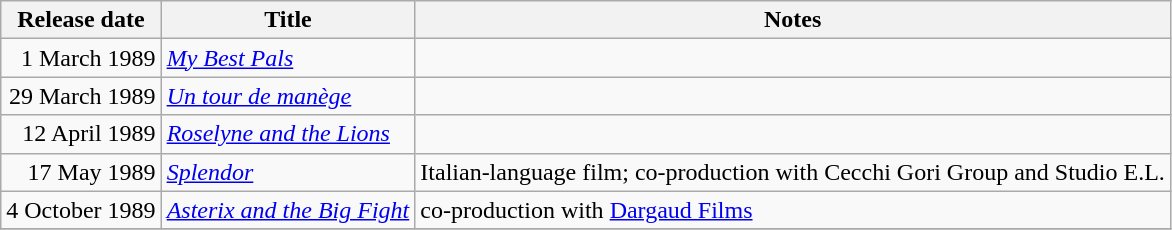<table class="wikitable sortable">
<tr>
<th scope="col">Release date</th>
<th>Title</th>
<th>Notes</th>
</tr>
<tr>
<td style="text-align:right;">1 March 1989</td>
<td><em><a href='#'>My Best Pals</a></em></td>
<td></td>
</tr>
<tr>
<td style="text-align:right;">29 March 1989</td>
<td><em><a href='#'>Un tour de manège</a></em></td>
<td></td>
</tr>
<tr>
<td style="text-align:right;">12 April 1989</td>
<td><em><a href='#'>Roselyne and the Lions</a></em></td>
<td></td>
</tr>
<tr>
<td style="text-align:right;">17 May 1989</td>
<td><em><a href='#'>Splendor</a></em></td>
<td>Italian-language film; co-production with Cecchi Gori Group and Studio E.L.</td>
</tr>
<tr>
<td style="text-align:right;">4 October 1989</td>
<td><em><a href='#'>Asterix and the Big Fight</a></em></td>
<td>co-production with <a href='#'>Dargaud Films</a></td>
</tr>
<tr>
</tr>
</table>
